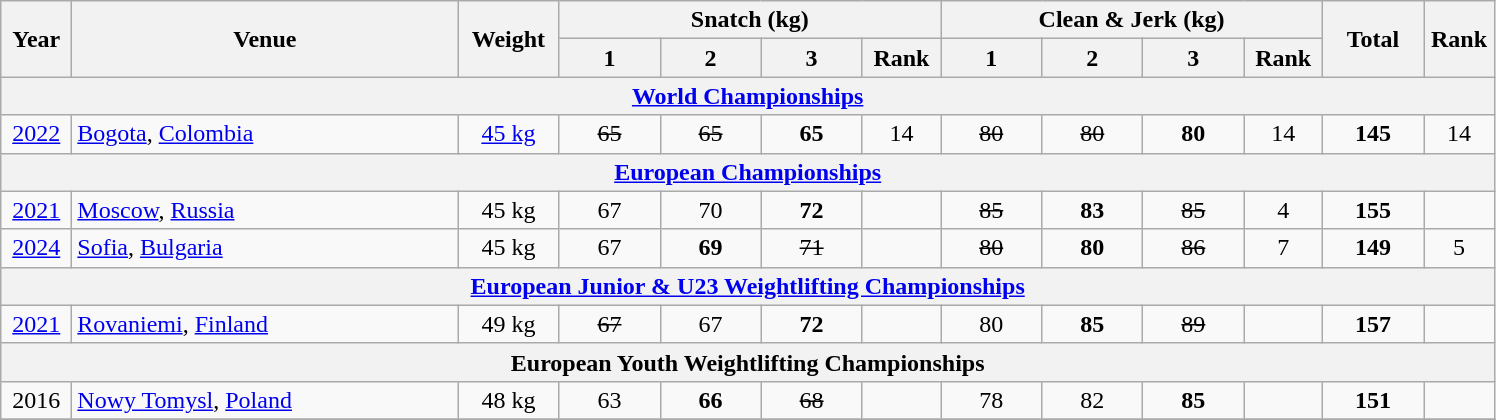<table class="wikitable" style="text-align:center;">
<tr>
<th rowspan=2 width=40>Year</th>
<th rowspan=2 width=250>Venue</th>
<th rowspan=2 width=60>Weight</th>
<th colspan=4>Snatch (kg)</th>
<th colspan=4>Clean & Jerk (kg)</th>
<th rowspan=2 width=60>Total</th>
<th rowspan=2 width=40>Rank</th>
</tr>
<tr>
<th width=60>1</th>
<th width=60>2</th>
<th width=60>3</th>
<th width=45>Rank</th>
<th width=60>1</th>
<th width=60>2</th>
<th width=60>3</th>
<th width=45>Rank</th>
</tr>
<tr>
<th colspan=13><a href='#'>World Championships</a></th>
</tr>
<tr>
<td><a href='#'>2022</a></td>
<td align="left"> <a href='#'>Bogota</a>, <a href='#'>Colombia</a></td>
<td><a href='#'>45 kg</a></td>
<td><s>65</s></td>
<td><s>65</s></td>
<td><strong>65</strong></td>
<td>14</td>
<td><s>80</s></td>
<td><s>80</s></td>
<td><strong>80</strong></td>
<td>14</td>
<td><strong>145</strong></td>
<td>14</td>
</tr>
<tr>
<th colspan="13"><a href='#'>European Championships</a></th>
</tr>
<tr>
<td><a href='#'>2021</a></td>
<td align="left"> <a href='#'>Moscow</a>, <a href='#'>Russia</a></td>
<td>45 kg</td>
<td>67</td>
<td>70</td>
<td><strong>72</strong></td>
<td></td>
<td><s>85</s></td>
<td><strong>83</strong></td>
<td><s>85</s></td>
<td>4</td>
<td><strong>155</strong></td>
<td></td>
</tr>
<tr>
<td><a href='#'>2024</a></td>
<td align="left"> <a href='#'>Sofia</a>, <a href='#'>Bulgaria</a></td>
<td>45 kg</td>
<td>67</td>
<td><strong>69</strong></td>
<td><s>71</s></td>
<td></td>
<td><s>80</s></td>
<td><strong>80</strong></td>
<td><s>86</s></td>
<td>7</td>
<td><strong>149</strong></td>
<td>5</td>
</tr>
<tr>
<th colspan="13"><a href='#'>European Junior & U23 Weightlifting Championships</a></th>
</tr>
<tr>
<td><a href='#'>2021</a></td>
<td align="left"> <a href='#'>Rovaniemi</a>, <a href='#'>Finland</a></td>
<td>49 kg</td>
<td><s>67</s></td>
<td>67</td>
<td><strong>72</strong></td>
<td></td>
<td>80</td>
<td><strong>85</strong></td>
<td><s>89</s></td>
<td></td>
<td><strong>157</strong></td>
<td></td>
</tr>
<tr>
<th colspan="13"><strong>European Youth Weightlifting Championships</strong></th>
</tr>
<tr>
<td>2016</td>
<td align="left"> <a href='#'>Nowy Tomysl</a>, <a href='#'>Poland</a></td>
<td>48 kg</td>
<td>63</td>
<td><strong>66</strong></td>
<td><s>68</s></td>
<td></td>
<td>78</td>
<td>82</td>
<td><strong>85</strong></td>
<td></td>
<td><strong>151</strong></td>
<td></td>
</tr>
<tr>
</tr>
</table>
